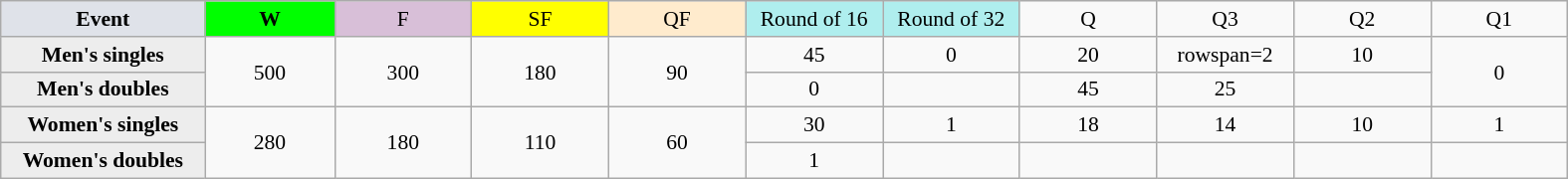<table class=wikitable style=font-size:90%;text-align:center>
<tr>
<td style="width:130px; background:#dfe2e9;"><strong>Event</strong></td>
<td style="width:80px; background:lime;"><strong>W</strong></td>
<td style="width:85px; background:thistle;">F</td>
<td style="width:85px; background:#ff0;">SF</td>
<td style="width:85px; background:#ffebcd;">QF</td>
<td style="width:85px; background:#afeeee;">Round of 16</td>
<td style="width:85px; background:#afeeee;">Round of 32</td>
<td width=85>Q</td>
<td width=85>Q3</td>
<td width=85>Q2</td>
<td width=85>Q1</td>
</tr>
<tr>
<th style="background:#ededed;">Men's singles</th>
<td rowspan=2>500</td>
<td rowspan=2>300</td>
<td rowspan=2>180</td>
<td rowspan=2>90</td>
<td>45</td>
<td>0</td>
<td>20</td>
<td>rowspan=2 </td>
<td>10</td>
<td rowspan=2>0</td>
</tr>
<tr>
<th style="background:#ededed;">Men's doubles</th>
<td>0</td>
<td></td>
<td>45</td>
<td>25</td>
</tr>
<tr>
<th style="background:#ededed;">Women's singles</th>
<td rowspan=2>280</td>
<td rowspan=2>180</td>
<td rowspan=2>110</td>
<td rowspan=2>60</td>
<td>30</td>
<td>1</td>
<td>18</td>
<td>14</td>
<td>10</td>
<td>1</td>
</tr>
<tr>
<th style="background:#ededed;">Women's doubles</th>
<td>1</td>
<td></td>
<td></td>
<td></td>
<td></td>
<td></td>
</tr>
</table>
